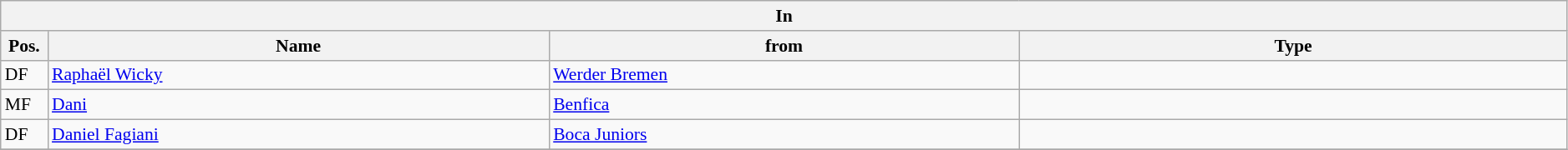<table class="wikitable" style="font-size:90%;width:99%;">
<tr>
<th colspan="4">In</th>
</tr>
<tr>
<th width=3%>Pos.</th>
<th width=32%>Name</th>
<th width=30%>from</th>
<th width=35%>Type</th>
</tr>
<tr>
<td>DF</td>
<td><a href='#'>Raphaël Wicky</a></td>
<td><a href='#'>Werder Bremen</a></td>
<td></td>
</tr>
<tr>
<td>MF</td>
<td><a href='#'>Dani</a></td>
<td><a href='#'>Benfica</a></td>
<td></td>
</tr>
<tr>
<td>DF</td>
<td><a href='#'>Daniel Fagiani</a></td>
<td><a href='#'>Boca Juniors</a></td>
<td></td>
</tr>
<tr>
</tr>
</table>
